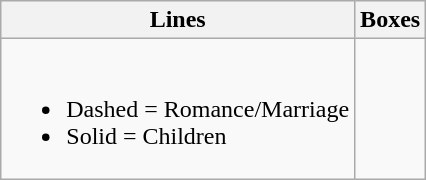<table class="wikitable">
<tr>
<th>Lines</th>
<th>Boxes</th>
</tr>
<tr valign="top">
<td><br><ul><li>Dashed = Romance/Marriage</li><li>Solid = Children</li></ul></td>
<td><br>
 


</td>
</tr>
</table>
